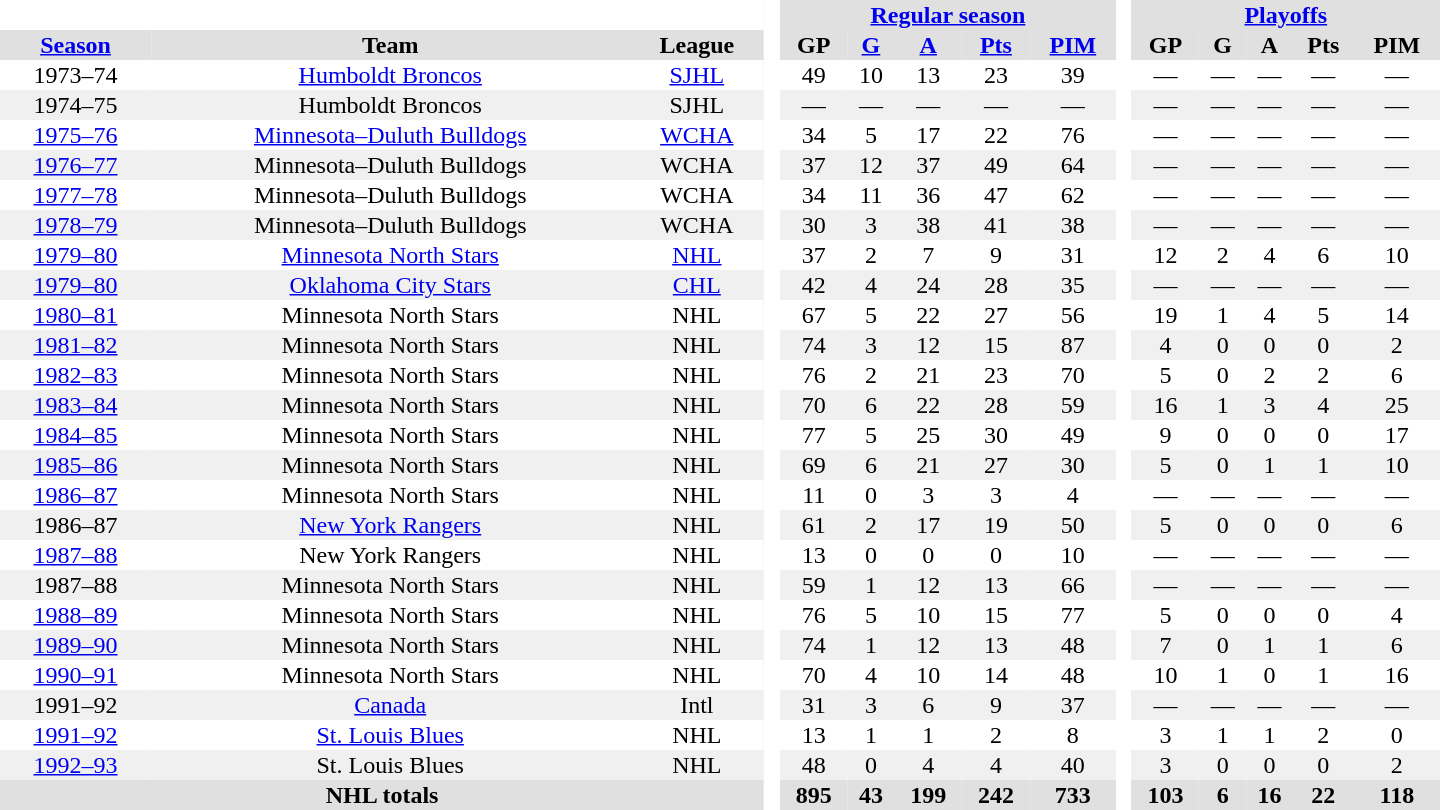<table border="0" cellpadding="1" cellspacing="0" style="text-align:center; width:60em">
<tr bgcolor="#e0e0e0">
<th colspan="3" bgcolor="#ffffff"> </th>
<th rowspan="99" bgcolor="#ffffff"> </th>
<th colspan="5"><a href='#'>Regular season</a></th>
<th rowspan="99" bgcolor="#ffffff"> </th>
<th colspan="5"><a href='#'>Playoffs</a></th>
</tr>
<tr bgcolor="#e0e0e0">
<th><a href='#'>Season</a></th>
<th>Team</th>
<th>League</th>
<th>GP</th>
<th><a href='#'>G</a></th>
<th><a href='#'>A</a></th>
<th><a href='#'>Pts</a></th>
<th><a href='#'>PIM</a></th>
<th>GP</th>
<th>G</th>
<th>A</th>
<th>Pts</th>
<th>PIM</th>
</tr>
<tr>
<td>1973–74</td>
<td><a href='#'>Humboldt Broncos</a></td>
<td><a href='#'>SJHL</a></td>
<td>49</td>
<td>10</td>
<td>13</td>
<td>23</td>
<td>39</td>
<td>—</td>
<td>—</td>
<td>—</td>
<td>—</td>
<td>—</td>
</tr>
<tr bgcolor="#f0f0f0">
<td>1974–75</td>
<td>Humboldt Broncos</td>
<td>SJHL</td>
<td>—</td>
<td>—</td>
<td>—</td>
<td>—</td>
<td>—</td>
<td>—</td>
<td>—</td>
<td>—</td>
<td>—</td>
<td>—</td>
</tr>
<tr>
<td><a href='#'>1975–76</a></td>
<td><a href='#'>Minnesota–Duluth Bulldogs</a></td>
<td><a href='#'>WCHA</a></td>
<td>34</td>
<td>5</td>
<td>17</td>
<td>22</td>
<td>76</td>
<td>—</td>
<td>—</td>
<td>—</td>
<td>—</td>
<td>—</td>
</tr>
<tr bgcolor="#f0f0f0">
<td><a href='#'>1976–77</a></td>
<td>Minnesota–Duluth Bulldogs</td>
<td>WCHA</td>
<td>37</td>
<td>12</td>
<td>37</td>
<td>49</td>
<td>64</td>
<td>—</td>
<td>—</td>
<td>—</td>
<td>—</td>
<td>—</td>
</tr>
<tr>
<td><a href='#'>1977–78</a></td>
<td>Minnesota–Duluth Bulldogs</td>
<td>WCHA</td>
<td>34</td>
<td>11</td>
<td>36</td>
<td>47</td>
<td>62</td>
<td>—</td>
<td>—</td>
<td>—</td>
<td>—</td>
<td>—</td>
</tr>
<tr bgcolor="#f0f0f0">
<td><a href='#'>1978–79</a></td>
<td>Minnesota–Duluth Bulldogs</td>
<td>WCHA</td>
<td>30</td>
<td>3</td>
<td>38</td>
<td>41</td>
<td>38</td>
<td>—</td>
<td>—</td>
<td>—</td>
<td>—</td>
<td>—</td>
</tr>
<tr>
<td><a href='#'>1979–80</a></td>
<td><a href='#'>Minnesota North Stars</a></td>
<td><a href='#'>NHL</a></td>
<td>37</td>
<td>2</td>
<td>7</td>
<td>9</td>
<td>31</td>
<td>12</td>
<td>2</td>
<td>4</td>
<td>6</td>
<td>10</td>
</tr>
<tr bgcolor="#f0f0f0">
<td><a href='#'>1979–80</a></td>
<td><a href='#'>Oklahoma City Stars</a></td>
<td><a href='#'>CHL</a></td>
<td>42</td>
<td>4</td>
<td>24</td>
<td>28</td>
<td>35</td>
<td>—</td>
<td>—</td>
<td>—</td>
<td>—</td>
<td>—</td>
</tr>
<tr>
<td><a href='#'>1980–81</a></td>
<td>Minnesota North Stars</td>
<td>NHL</td>
<td>67</td>
<td>5</td>
<td>22</td>
<td>27</td>
<td>56</td>
<td>19</td>
<td>1</td>
<td>4</td>
<td>5</td>
<td>14</td>
</tr>
<tr bgcolor="#f0f0f0">
<td><a href='#'>1981–82</a></td>
<td>Minnesota North Stars</td>
<td>NHL</td>
<td>74</td>
<td>3</td>
<td>12</td>
<td>15</td>
<td>87</td>
<td>4</td>
<td>0</td>
<td>0</td>
<td>0</td>
<td>2</td>
</tr>
<tr>
<td><a href='#'>1982–83</a></td>
<td>Minnesota North Stars</td>
<td>NHL</td>
<td>76</td>
<td>2</td>
<td>21</td>
<td>23</td>
<td>70</td>
<td>5</td>
<td>0</td>
<td>2</td>
<td>2</td>
<td>6</td>
</tr>
<tr bgcolor="#f0f0f0">
<td><a href='#'>1983–84</a></td>
<td>Minnesota North Stars</td>
<td>NHL</td>
<td>70</td>
<td>6</td>
<td>22</td>
<td>28</td>
<td>59</td>
<td>16</td>
<td>1</td>
<td>3</td>
<td>4</td>
<td>25</td>
</tr>
<tr>
<td><a href='#'>1984–85</a></td>
<td>Minnesota North Stars</td>
<td>NHL</td>
<td>77</td>
<td>5</td>
<td>25</td>
<td>30</td>
<td>49</td>
<td>9</td>
<td>0</td>
<td>0</td>
<td>0</td>
<td>17</td>
</tr>
<tr bgcolor="#f0f0f0">
<td><a href='#'>1985–86</a></td>
<td>Minnesota North Stars</td>
<td>NHL</td>
<td>69</td>
<td>6</td>
<td>21</td>
<td>27</td>
<td>30</td>
<td>5</td>
<td>0</td>
<td>1</td>
<td>1</td>
<td>10</td>
</tr>
<tr>
<td><a href='#'>1986–87</a></td>
<td>Minnesota North Stars</td>
<td>NHL</td>
<td>11</td>
<td>0</td>
<td>3</td>
<td>3</td>
<td>4</td>
<td>—</td>
<td>—</td>
<td>—</td>
<td>—</td>
<td>—</td>
</tr>
<tr bgcolor="#f0f0f0">
<td>1986–87</td>
<td><a href='#'>New York Rangers</a></td>
<td>NHL</td>
<td>61</td>
<td>2</td>
<td>17</td>
<td>19</td>
<td>50</td>
<td>5</td>
<td>0</td>
<td>0</td>
<td>0</td>
<td>6</td>
</tr>
<tr>
<td><a href='#'>1987–88</a></td>
<td>New York Rangers</td>
<td>NHL</td>
<td>13</td>
<td>0</td>
<td>0</td>
<td>0</td>
<td>10</td>
<td>—</td>
<td>—</td>
<td>—</td>
<td>—</td>
<td>—</td>
</tr>
<tr bgcolor="#f0f0f0">
<td>1987–88</td>
<td>Minnesota North Stars</td>
<td>NHL</td>
<td>59</td>
<td>1</td>
<td>12</td>
<td>13</td>
<td>66</td>
<td>—</td>
<td>—</td>
<td>—</td>
<td>—</td>
<td>—</td>
</tr>
<tr>
<td><a href='#'>1988–89</a></td>
<td>Minnesota North Stars</td>
<td>NHL</td>
<td>76</td>
<td>5</td>
<td>10</td>
<td>15</td>
<td>77</td>
<td>5</td>
<td>0</td>
<td>0</td>
<td>0</td>
<td>4</td>
</tr>
<tr bgcolor="#f0f0f0">
<td><a href='#'>1989–90</a></td>
<td>Minnesota North Stars</td>
<td>NHL</td>
<td>74</td>
<td>1</td>
<td>12</td>
<td>13</td>
<td>48</td>
<td>7</td>
<td>0</td>
<td>1</td>
<td>1</td>
<td>6</td>
</tr>
<tr>
<td><a href='#'>1990–91</a></td>
<td>Minnesota North Stars</td>
<td>NHL</td>
<td>70</td>
<td>4</td>
<td>10</td>
<td>14</td>
<td>48</td>
<td>10</td>
<td>1</td>
<td>0</td>
<td>1</td>
<td>16</td>
</tr>
<tr bgcolor="#f0f0f0">
<td>1991–92</td>
<td><a href='#'>Canada</a></td>
<td>Intl</td>
<td>31</td>
<td>3</td>
<td>6</td>
<td>9</td>
<td>37</td>
<td>—</td>
<td>—</td>
<td>—</td>
<td>—</td>
<td>—</td>
</tr>
<tr>
<td><a href='#'>1991–92</a></td>
<td><a href='#'>St. Louis Blues</a></td>
<td>NHL</td>
<td>13</td>
<td>1</td>
<td>1</td>
<td>2</td>
<td>8</td>
<td>3</td>
<td>1</td>
<td>1</td>
<td>2</td>
<td>0</td>
</tr>
<tr bgcolor="#f0f0f0">
<td><a href='#'>1992–93</a></td>
<td>St. Louis Blues</td>
<td>NHL</td>
<td>48</td>
<td>0</td>
<td>4</td>
<td>4</td>
<td>40</td>
<td>3</td>
<td>0</td>
<td>0</td>
<td>0</td>
<td>2</td>
</tr>
<tr bgcolor="#e0e0e0">
<th colspan="3">NHL totals</th>
<th>895</th>
<th>43</th>
<th>199</th>
<th>242</th>
<th>733</th>
<th>103</th>
<th>6</th>
<th>16</th>
<th>22</th>
<th>118</th>
</tr>
</table>
